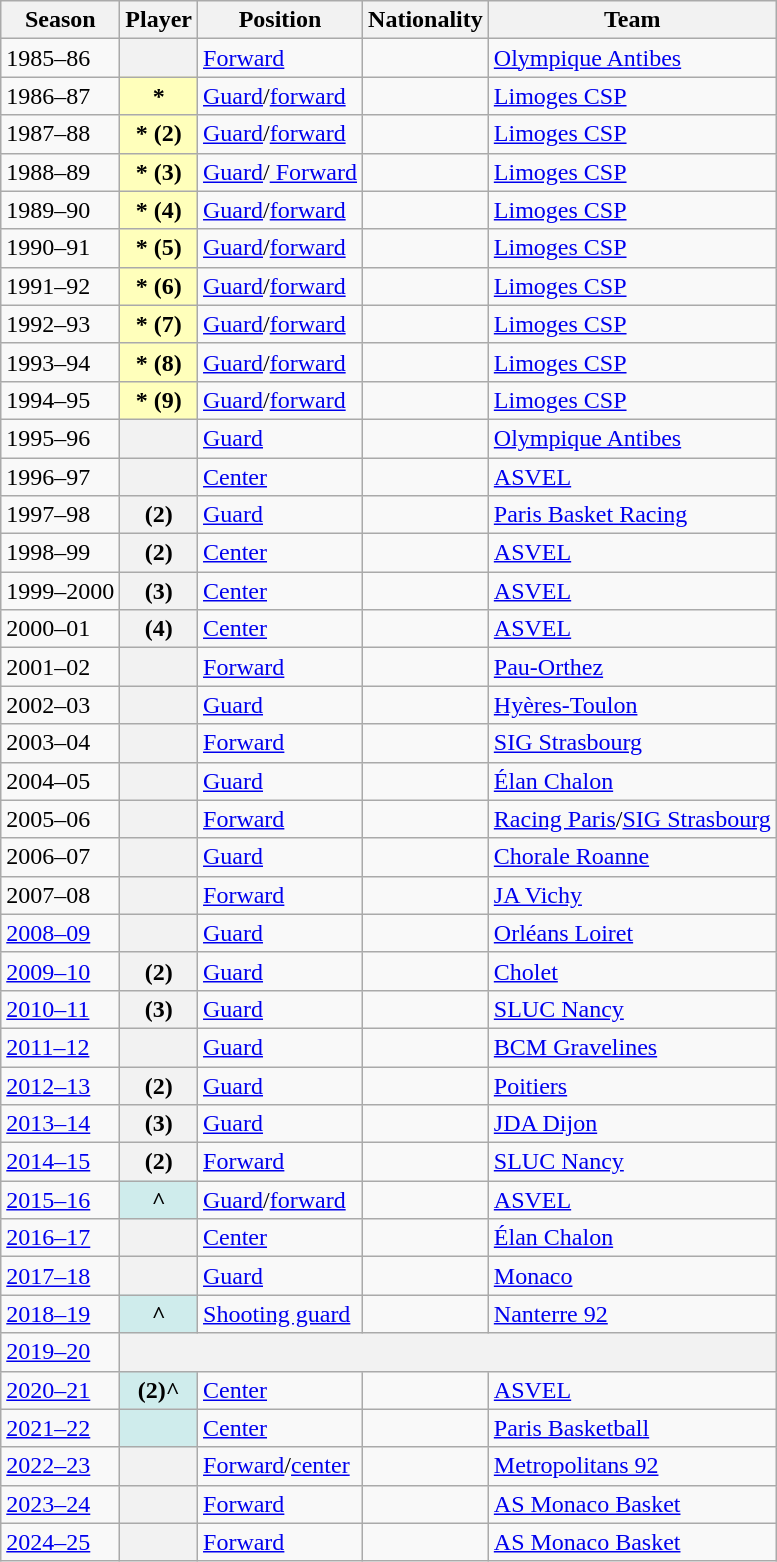<table class="wikitable plainrowheaders sortable" summary="Season (sortable), Player (sortable), Position (sortable), Nationality (sortable) and Team (sortable)">
<tr>
<th scope="col">Season</th>
<th scope="col">Player</th>
<th scope="col">Position</th>
<th scope="col">Nationality</th>
<th scope="col">Team</th>
</tr>
<tr>
<td>1985–86</td>
<th scope="row"></th>
<td><a href='#'>Forward</a></td>
<td></td>
<td><a href='#'>Olympique Antibes</a></td>
</tr>
<tr>
<td>1986–87</td>
<th scope="row" style="background-color:#ffb;">*</th>
<td><a href='#'>Guard</a>/<a href='#'>forward</a></td>
<td></td>
<td><a href='#'>Limoges CSP</a></td>
</tr>
<tr>
<td>1987–88</td>
<th scope="row"  style="background-color:#ffb;">* (2)</th>
<td><a href='#'>Guard</a>/<a href='#'>forward</a></td>
<td></td>
<td><a href='#'>Limoges CSP</a></td>
</tr>
<tr>
<td>1988–89</td>
<th scope="row"  style="background-color:#ffb;">* (3)</th>
<td><a href='#'>Guard</a>/<a href='#'> Forward</a></td>
<td></td>
<td><a href='#'>Limoges CSP</a></td>
</tr>
<tr>
<td>1989–90</td>
<th scope="row"  style="background-color:#ffb;">* (4)</th>
<td><a href='#'>Guard</a>/<a href='#'>forward</a></td>
<td></td>
<td><a href='#'>Limoges CSP</a></td>
</tr>
<tr>
<td>1990–91</td>
<th scope="row"  style="background-color:#ffb;">* (5)</th>
<td><a href='#'>Guard</a>/<a href='#'>forward</a></td>
<td></td>
<td><a href='#'>Limoges CSP</a></td>
</tr>
<tr>
<td>1991–92</td>
<th scope="row"  style="background-color:#ffb;">* (6)</th>
<td><a href='#'>Guard</a>/<a href='#'>forward</a></td>
<td></td>
<td><a href='#'>Limoges CSP</a></td>
</tr>
<tr>
<td>1992–93</td>
<th scope="row"  style="background-color:#ffb;">* (7)</th>
<td><a href='#'>Guard</a>/<a href='#'>forward</a></td>
<td></td>
<td><a href='#'>Limoges CSP</a></td>
</tr>
<tr>
<td>1993–94</td>
<th scope="row"  style="background-color:#ffb;">* (8)</th>
<td><a href='#'>Guard</a>/<a href='#'>forward</a></td>
<td></td>
<td><a href='#'>Limoges CSP</a></td>
</tr>
<tr>
<td>1994–95</td>
<th scope="row"  style="background-color:#ffb;">* (9)</th>
<td><a href='#'>Guard</a>/<a href='#'>forward</a></td>
<td></td>
<td><a href='#'>Limoges CSP</a></td>
</tr>
<tr>
<td>1995–96</td>
<th scope="row"></th>
<td><a href='#'>Guard</a></td>
<td></td>
<td><a href='#'>Olympique Antibes</a></td>
</tr>
<tr>
<td>1996–97</td>
<th scope="row"></th>
<td><a href='#'>Center</a></td>
<td></td>
<td><a href='#'>ASVEL</a></td>
</tr>
<tr>
<td>1997–98</td>
<th scope="row"> (2)</th>
<td><a href='#'>Guard</a></td>
<td></td>
<td><a href='#'>Paris Basket Racing</a></td>
</tr>
<tr>
<td>1998–99</td>
<th scope="row"> (2)</th>
<td><a href='#'>Center</a></td>
<td></td>
<td><a href='#'>ASVEL</a></td>
</tr>
<tr>
<td>1999–2000</td>
<th scope="row"> (3)</th>
<td><a href='#'>Center</a></td>
<td></td>
<td><a href='#'>ASVEL</a></td>
</tr>
<tr>
<td>2000–01</td>
<th scope="row"> (4)</th>
<td><a href='#'>Center</a></td>
<td></td>
<td><a href='#'>ASVEL</a></td>
</tr>
<tr>
<td>2001–02</td>
<th scope="row"></th>
<td><a href='#'>Forward</a></td>
<td></td>
<td><a href='#'>Pau-Orthez</a></td>
</tr>
<tr>
<td>2002–03</td>
<th scope="row"></th>
<td><a href='#'>Guard</a></td>
<td></td>
<td><a href='#'>Hyères-Toulon</a></td>
</tr>
<tr>
<td>2003–04</td>
<th scope="row"></th>
<td><a href='#'>Forward</a></td>
<td></td>
<td><a href='#'>SIG Strasbourg</a></td>
</tr>
<tr>
<td>2004–05</td>
<th scope="row"></th>
<td><a href='#'>Guard</a></td>
<td></td>
<td><a href='#'>Élan Chalon</a></td>
</tr>
<tr>
<td>2005–06</td>
<th scope="row"></th>
<td><a href='#'>Forward</a></td>
<td></td>
<td><a href='#'>Racing Paris</a>/<a href='#'>SIG Strasbourg</a></td>
</tr>
<tr>
<td>2006–07</td>
<th scope="row"></th>
<td><a href='#'>Guard</a></td>
<td></td>
<td><a href='#'>Chorale Roanne</a></td>
</tr>
<tr>
<td>2007–08</td>
<th scope="row"></th>
<td><a href='#'>Forward</a></td>
<td></td>
<td><a href='#'>JA Vichy</a></td>
</tr>
<tr>
<td><a href='#'>2008–09</a></td>
<th scope="row"></th>
<td><a href='#'>Guard</a></td>
<td></td>
<td><a href='#'>Orléans Loiret</a></td>
</tr>
<tr>
<td><a href='#'>2009–10</a></td>
<th scope="row"> (2)</th>
<td><a href='#'>Guard</a></td>
<td></td>
<td><a href='#'>Cholet</a></td>
</tr>
<tr>
<td><a href='#'>2010–11</a></td>
<th scope="row"> (3)</th>
<td><a href='#'>Guard</a></td>
<td></td>
<td><a href='#'>SLUC Nancy</a></td>
</tr>
<tr>
<td><a href='#'>2011–12</a></td>
<th scope="row"></th>
<td><a href='#'>Guard</a></td>
<td></td>
<td><a href='#'>BCM Gravelines</a></td>
</tr>
<tr>
<td><a href='#'>2012–13</a></td>
<th scope="row"> (2)</th>
<td><a href='#'>Guard</a></td>
<td></td>
<td><a href='#'>Poitiers</a></td>
</tr>
<tr>
<td><a href='#'>2013–14</a></td>
<th scope="row"> (3)</th>
<td><a href='#'>Guard</a></td>
<td></td>
<td><a href='#'>JDA Dijon</a></td>
</tr>
<tr>
<td><a href='#'>2014–15</a></td>
<th scope="row"> (2)</th>
<td><a href='#'>Forward</a></td>
<td></td>
<td><a href='#'>SLUC Nancy</a></td>
</tr>
<tr>
<td><a href='#'>2015–16</a></td>
<th scope="row" style="background-color:#CFECEC;">^</th>
<td><a href='#'>Guard</a>/<a href='#'>forward</a></td>
<td></td>
<td><a href='#'>ASVEL</a></td>
</tr>
<tr>
<td><a href='#'>2016–17</a></td>
<th scope="row"></th>
<td><a href='#'>Center</a></td>
<td></td>
<td><a href='#'>Élan Chalon</a></td>
</tr>
<tr>
<td><a href='#'>2017–18</a></td>
<th scope="row"></th>
<td><a href='#'>Guard</a></td>
<td></td>
<td><a href='#'>Monaco</a></td>
</tr>
<tr>
<td><a href='#'>2018–19</a></td>
<th scope="row" style="background-color:#CFECEC;">^</th>
<td><a href='#'>Shooting guard</a></td>
<td></td>
<td><a href='#'>Nanterre 92</a></td>
</tr>
<tr>
<td><a href='#'>2019–20</a></td>
<th colspan="4" scope="row"></th>
</tr>
<tr>
<td><a href='#'>2020–21</a></td>
<th scope="row" style="background-color:#CFECEC;"> (2)^</th>
<td><a href='#'>Center</a></td>
<td></td>
<td><a href='#'>ASVEL</a></td>
</tr>
<tr>
<td><a href='#'>2021–22</a></td>
<th scope="row" style="background-color:#CFECEC;"></th>
<td><a href='#'>Center</a></td>
<td></td>
<td><a href='#'>Paris Basketball</a></td>
</tr>
<tr>
<td><a href='#'>2022–23</a></td>
<th scope="row"></th>
<td><a href='#'>Forward</a>/<a href='#'>center</a></td>
<td></td>
<td><a href='#'>Metropolitans 92</a></td>
</tr>
<tr>
<td><a href='#'>2023–24</a></td>
<th scope="row"></th>
<td><a href='#'>Forward</a></td>
<td></td>
<td><a href='#'>AS Monaco Basket</a></td>
</tr>
<tr>
<td><a href='#'>2024–25</a></td>
<th scope="row"></th>
<td><a href='#'>Forward</a></td>
<td></td>
<td><a href='#'>AS Monaco Basket</a></td>
</tr>
</table>
